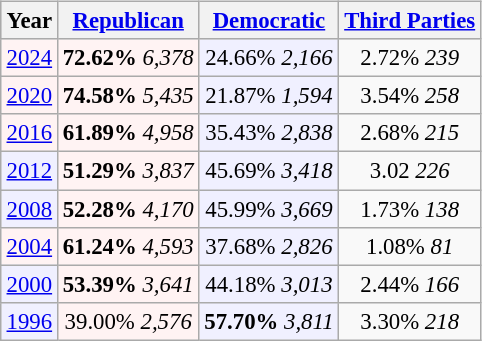<table class="wikitable" style="float:right; font-size:95%;">
<tr bgcolor=lightgrey>
<th>Year</th>
<th><a href='#'>Republican</a></th>
<th><a href='#'>Democratic</a></th>
<th><a href='#'>Third Parties</a></th>
</tr>
<tr>
<td align="center" bgcolor="#fff3f3"><a href='#'>2024</a></td>
<td align="center" bgcolor="#fff3f3"><strong>72.62%</strong> <em>6,378</em></td>
<td align="center" bgcolor="#f0f0ff">24.66% <em>2,166</em></td>
<td align="center">2.72% <em>239</em></td>
</tr>
<tr>
<td align="center" bgcolor="#fff3f3"><a href='#'>2020</a></td>
<td align="center" bgcolor="#fff3f3"><strong>74.58%</strong> <em>5,435</em></td>
<td align="center" bgcolor="#f0f0ff">21.87% <em>1,594</em></td>
<td align="center">3.54% <em>258</em></td>
</tr>
<tr>
<td align="center" bgcolor="#fff3f3"><a href='#'>2016</a></td>
<td align="center" bgcolor="#fff3f3"><strong>61.89%</strong> <em>4,958</em></td>
<td align="center" bgcolor="#f0f0ff">35.43% <em>2,838</em></td>
<td align="center">2.68% <em>215</em></td>
</tr>
<tr>
<td align="center" bgcolor="#f0f0ff"><a href='#'>2012</a></td>
<td align="center" bgcolor="#fff3f3"><strong>51.29%</strong> <em>3,837</em></td>
<td align="center" bgcolor="#f0f0ff">45.69% <em>3,418</em></td>
<td align="center">3.02 <em>226</em></td>
</tr>
<tr>
<td align="center" bgcolor="#f0f0ff"><a href='#'>2008</a></td>
<td align="center" bgcolor="#fff3f3"><strong>52.28%</strong> <em>4,170</em></td>
<td align="center" bgcolor="#f0f0ff">45.99% <em>3,669</em></td>
<td align="center">1.73% <em>138</em></td>
</tr>
<tr>
<td align="center" bgcolor="#fff3f3"><a href='#'>2004</a></td>
<td align="center" bgcolor="#fff3f3"><strong>61.24%</strong> <em>4,593</em></td>
<td align="center" bgcolor="#f0f0ff">37.68% <em>2,826</em></td>
<td align="center">1.08% <em>81</em></td>
</tr>
<tr>
<td align="center" bgcolor="#f0f0ff"><a href='#'>2000</a></td>
<td align="center" bgcolor="#fff3f3"><strong>53.39%</strong> <em>3,641</em></td>
<td align="center" bgcolor="#f0f0ff">44.18% <em>3,013</em></td>
<td align="center">2.44% <em>166</em></td>
</tr>
<tr>
<td align="center" bgcolor="#f0f0ff"><a href='#'>1996</a></td>
<td align="center" bgcolor="#fff3f3">39.00% <em>2,576</em></td>
<td align="center" bgcolor="#f0f0ff"><strong>57.70%</strong> <em>3,811</em></td>
<td align="center">3.30% <em>218</em></td>
</tr>
</table>
